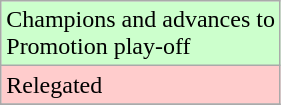<table class="wikitable">
<tr width=10px bgcolor="#ccffcc">
<td>Champions and advances to<br>Promotion play-off</td>
</tr>
<tr width=10px bgcolor="#ffcccc">
<td>Relegated</td>
</tr>
<tr>
</tr>
</table>
